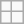<table class=wikitable>
<tr>
<td></td>
<td></td>
</tr>
<tr>
<td></td>
<td></td>
</tr>
</table>
